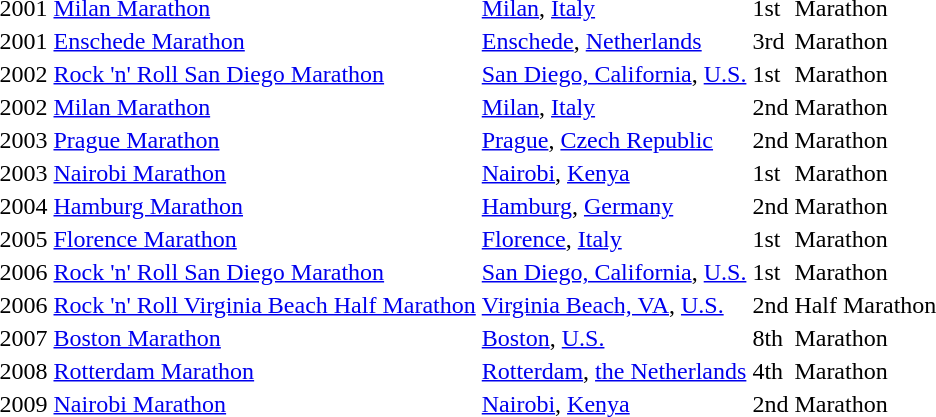<table>
<tr>
<td>2001</td>
<td><a href='#'>Milan Marathon</a></td>
<td><a href='#'>Milan</a>, <a href='#'>Italy</a></td>
<td>1st</td>
<td>Marathon</td>
</tr>
<tr>
<td>2001</td>
<td><a href='#'>Enschede Marathon</a></td>
<td><a href='#'>Enschede</a>, <a href='#'>Netherlands</a></td>
<td>3rd</td>
<td>Marathon</td>
</tr>
<tr>
<td>2002</td>
<td><a href='#'>Rock 'n' Roll San Diego Marathon</a></td>
<td><a href='#'>San Diego, California</a>, <a href='#'>U.S.</a></td>
<td>1st</td>
<td>Marathon</td>
</tr>
<tr>
<td>2002</td>
<td><a href='#'>Milan Marathon</a></td>
<td><a href='#'>Milan</a>, <a href='#'>Italy</a></td>
<td>2nd</td>
<td>Marathon</td>
</tr>
<tr>
<td>2003</td>
<td><a href='#'>Prague Marathon</a></td>
<td><a href='#'>Prague</a>, <a href='#'>Czech Republic</a></td>
<td>2nd</td>
<td>Marathon</td>
</tr>
<tr>
<td>2003</td>
<td><a href='#'>Nairobi Marathon</a></td>
<td><a href='#'>Nairobi</a>, <a href='#'>Kenya</a></td>
<td>1st</td>
<td>Marathon</td>
</tr>
<tr>
<td>2004</td>
<td><a href='#'>Hamburg Marathon</a></td>
<td><a href='#'>Hamburg</a>, <a href='#'>Germany</a></td>
<td>2nd</td>
<td>Marathon</td>
</tr>
<tr>
<td>2005</td>
<td><a href='#'>Florence Marathon</a></td>
<td><a href='#'>Florence</a>, <a href='#'>Italy</a></td>
<td>1st</td>
<td>Marathon</td>
</tr>
<tr>
<td>2006</td>
<td><a href='#'>Rock 'n' Roll San Diego Marathon</a></td>
<td><a href='#'>San Diego, California</a>, <a href='#'>U.S.</a></td>
<td>1st</td>
<td>Marathon</td>
</tr>
<tr>
<td>2006</td>
<td><a href='#'>Rock 'n' Roll Virginia Beach Half Marathon</a></td>
<td><a href='#'>Virginia Beach, VA</a>, <a href='#'>U.S.</a></td>
<td>2nd</td>
<td>Half Marathon </td>
</tr>
<tr>
<td>2007</td>
<td><a href='#'>Boston Marathon</a></td>
<td><a href='#'>Boston</a>, <a href='#'>U.S.</a></td>
<td>8th</td>
<td>Marathon</td>
</tr>
<tr>
<td>2008</td>
<td><a href='#'>Rotterdam Marathon</a></td>
<td><a href='#'>Rotterdam</a>, <a href='#'>the Netherlands</a></td>
<td>4th</td>
<td>Marathon</td>
</tr>
<tr>
<td>2009</td>
<td><a href='#'>Nairobi Marathon</a></td>
<td><a href='#'>Nairobi</a>, <a href='#'>Kenya</a></td>
<td>2nd </td>
<td>Marathon</td>
</tr>
</table>
